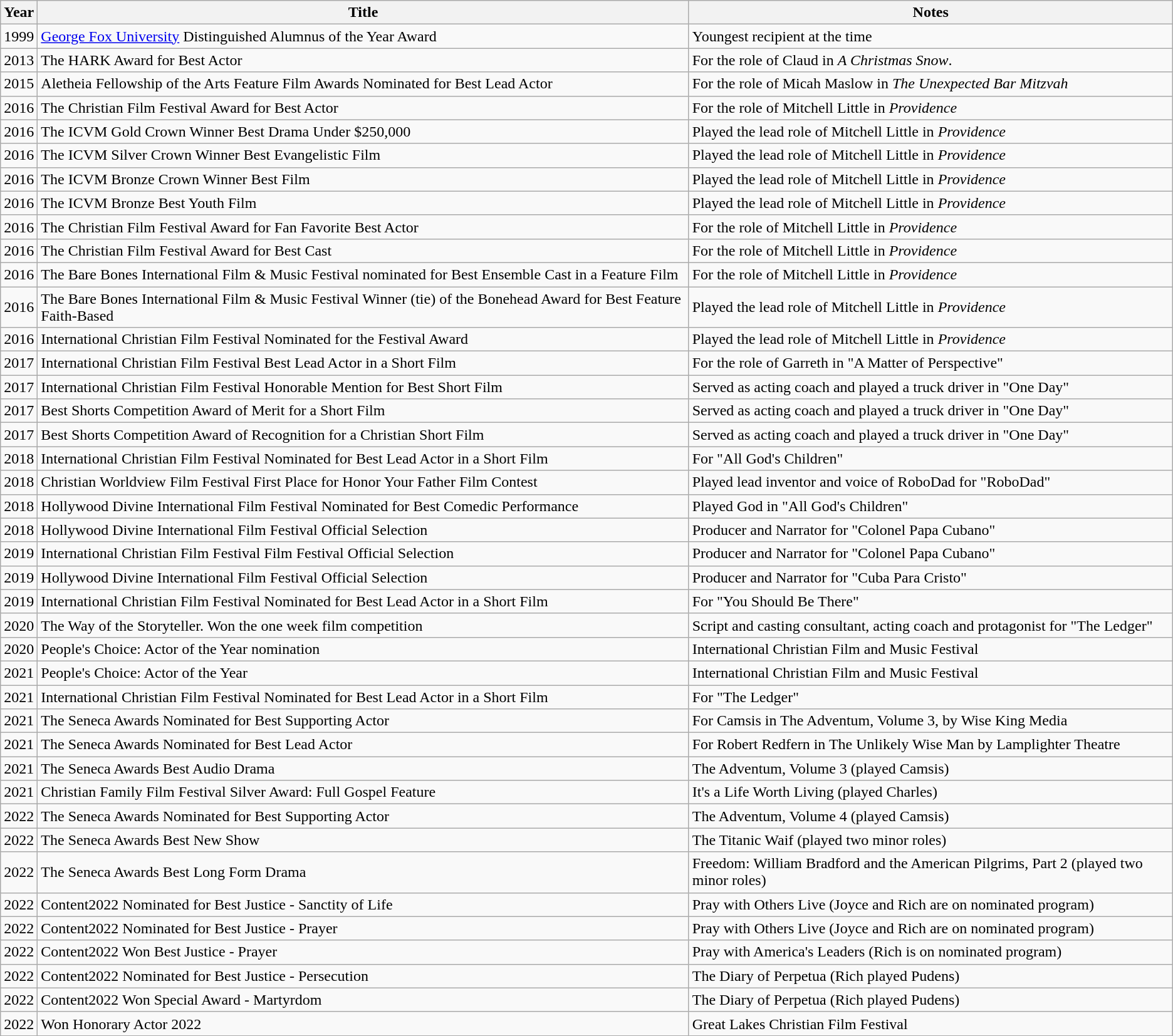<table class="wikitable sortable">
<tr>
<th>Year</th>
<th>Title</th>
<th>Notes</th>
</tr>
<tr>
<td>1999</td>
<td><a href='#'>George Fox University</a> Distinguished Alumnus of the Year Award</td>
<td>Youngest recipient at the time</td>
</tr>
<tr>
<td>2013</td>
<td>The HARK Award for Best Actor</td>
<td>For the role of Claud in <em>A Christmas Snow</em>.</td>
</tr>
<tr>
<td>2015</td>
<td>Aletheia Fellowship of the Arts Feature Film Awards Nominated for Best Lead Actor</td>
<td>For the role of Micah Maslow in <em>The Unexpected Bar Mitzvah</em></td>
</tr>
<tr>
<td>2016</td>
<td>The Christian Film Festival Award for Best Actor</td>
<td>For the role of Mitchell Little in <em>Providence</em></td>
</tr>
<tr>
<td>2016</td>
<td>The ICVM Gold Crown Winner Best Drama Under $250,000</td>
<td>Played the lead role of Mitchell Little in <em>Providence</em></td>
</tr>
<tr>
<td>2016</td>
<td>The ICVM Silver Crown Winner Best Evangelistic Film</td>
<td>Played the lead role of Mitchell Little in <em>Providence</em></td>
</tr>
<tr>
<td>2016</td>
<td>The ICVM Bronze Crown Winner Best Film</td>
<td>Played the lead role of Mitchell Little in <em>Providence</em></td>
</tr>
<tr>
<td>2016</td>
<td>The ICVM Bronze Best Youth Film</td>
<td>Played the lead role of Mitchell Little in <em>Providence</em></td>
</tr>
<tr>
<td>2016</td>
<td>The Christian Film Festival Award for Fan Favorite Best Actor</td>
<td>For the role of Mitchell Little in <em>Providence</em></td>
</tr>
<tr>
<td>2016</td>
<td>The Christian Film Festival Award for Best Cast</td>
<td>For the role of Mitchell Little in <em>Providence</em></td>
</tr>
<tr>
<td>2016</td>
<td>The Bare Bones International Film & Music Festival nominated for Best Ensemble Cast in a Feature Film</td>
<td>For the role of Mitchell Little in <em>Providence</em></td>
</tr>
<tr>
<td>2016</td>
<td>The Bare Bones International Film & Music Festival Winner (tie) of the Bonehead Award for Best Feature Faith-Based</td>
<td>Played the lead role of Mitchell Little in <em>Providence</em></td>
</tr>
<tr>
<td>2016</td>
<td>International Christian Film Festival Nominated for the Festival Award</td>
<td>Played the lead role of Mitchell Little in <em>Providence</em></td>
</tr>
<tr>
<td>2017</td>
<td>International Christian Film Festival Best Lead Actor in a Short Film</td>
<td>For the role of Garreth in "A Matter of Perspective"</td>
</tr>
<tr>
<td>2017</td>
<td>International Christian Film Festival Honorable Mention for Best Short Film</td>
<td>Served as acting coach and played a truck driver in "One Day"</td>
</tr>
<tr>
<td>2017</td>
<td>Best Shorts Competition Award of Merit for a Short Film</td>
<td>Served as acting coach and played a truck driver in "One Day"</td>
</tr>
<tr>
<td>2017</td>
<td>Best Shorts Competition Award of Recognition for a Christian Short Film</td>
<td>Served as acting coach and played a truck driver in "One Day"</td>
</tr>
<tr>
<td>2018</td>
<td>International Christian Film Festival Nominated for Best Lead Actor in a Short Film</td>
<td>For "All God's Children"</td>
</tr>
<tr>
<td>2018</td>
<td>Christian Worldview Film Festival First Place for Honor Your Father Film Contest</td>
<td>Played lead inventor and voice of RoboDad for "RoboDad"</td>
</tr>
<tr>
<td>2018</td>
<td>Hollywood Divine International Film Festival Nominated for Best Comedic Performance</td>
<td>Played God in "All God's Children"</td>
</tr>
<tr>
<td>2018</td>
<td>Hollywood Divine International Film Festival Official Selection</td>
<td>Producer and Narrator for "Colonel Papa Cubano"</td>
</tr>
<tr>
<td>2019</td>
<td>International Christian Film Festival Film Festival Official Selection</td>
<td>Producer and Narrator for "Colonel Papa Cubano"</td>
</tr>
<tr>
<td>2019</td>
<td>Hollywood Divine International Film Festival Official Selection</td>
<td>Producer and Narrator for "Cuba Para Cristo"</td>
</tr>
<tr>
<td>2019</td>
<td>International Christian Film Festival Nominated for Best Lead Actor in a Short Film</td>
<td>For "You Should Be There"</td>
</tr>
<tr>
<td>2020</td>
<td>The Way of the Storyteller. Won the one week film competition</td>
<td>Script and casting consultant, acting coach and protagonist for "The Ledger"</td>
</tr>
<tr>
<td>2020</td>
<td>People's Choice: Actor of the Year nomination</td>
<td>International Christian Film and Music Festival</td>
</tr>
<tr>
<td>2021</td>
<td>People's Choice: Actor of the Year</td>
<td>International Christian Film and Music Festival</td>
</tr>
<tr>
<td>2021</td>
<td>International Christian Film Festival Nominated for Best Lead Actor in a Short Film</td>
<td>For "The Ledger"</td>
</tr>
<tr>
<td>2021</td>
<td>The Seneca Awards Nominated for Best Supporting Actor</td>
<td>For Camsis in The Adventum, Volume 3, by Wise King Media</td>
</tr>
<tr>
<td>2021</td>
<td>The Seneca Awards Nominated for Best Lead Actor</td>
<td>For Robert Redfern in The Unlikely Wise Man by Lamplighter Theatre</td>
</tr>
<tr>
<td>2021</td>
<td>The Seneca Awards Best Audio Drama</td>
<td>The Adventum, Volume 3 (played Camsis)</td>
</tr>
<tr>
<td>2021</td>
<td>Christian Family Film Festival Silver Award: Full Gospel Feature</td>
<td>It's a Life Worth Living (played Charles)</td>
</tr>
<tr>
<td>2022</td>
<td>The Seneca Awards Nominated for Best Supporting Actor</td>
<td>The Adventum, Volume 4 (played Camsis)</td>
</tr>
<tr>
<td>2022</td>
<td>The Seneca Awards Best New Show</td>
<td>The Titanic Waif (played two minor roles)</td>
</tr>
<tr>
<td>2022</td>
<td>The Seneca Awards Best Long Form Drama</td>
<td>Freedom: William Bradford and the American Pilgrims, Part 2 (played two minor roles)</td>
</tr>
<tr>
<td>2022</td>
<td>Content2022 Nominated for Best Justice - Sanctity of Life</td>
<td>Pray with Others Live (Joyce and Rich are on nominated program)</td>
</tr>
<tr>
<td>2022</td>
<td>Content2022 Nominated for Best Justice - Prayer</td>
<td>Pray with Others Live (Joyce and Rich are on nominated program)</td>
</tr>
<tr>
<td>2022</td>
<td>Content2022 Won Best Justice - Prayer</td>
<td>Pray with America's Leaders (Rich is on nominated program)</td>
</tr>
<tr>
<td>2022</td>
<td>Content2022 Nominated for Best Justice - Persecution</td>
<td>The Diary of Perpetua (Rich played Pudens)</td>
</tr>
<tr>
<td>2022</td>
<td>Content2022 Won Special Award - Martyrdom</td>
<td>The Diary of Perpetua (Rich played Pudens)</td>
</tr>
<tr>
<td>2022</td>
<td>Won Honorary Actor 2022</td>
<td>Great Lakes Christian Film Festival</td>
</tr>
</table>
